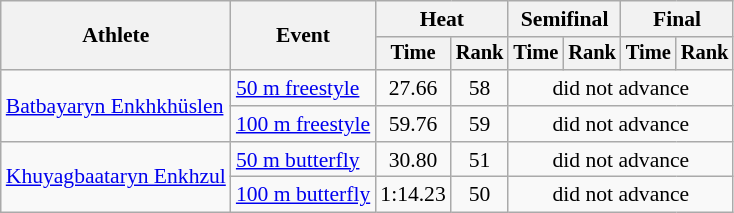<table class="wikitable" style="text-align:center; font-size:90%">
<tr>
<th rowspan="2">Athlete</th>
<th rowspan="2">Event</th>
<th colspan="2">Heat</th>
<th colspan="2">Semifinal</th>
<th colspan="2">Final</th>
</tr>
<tr style="font-size:95%">
<th>Time</th>
<th>Rank</th>
<th>Time</th>
<th>Rank</th>
<th>Time</th>
<th>Rank</th>
</tr>
<tr>
<td align=left rowspan=2><a href='#'>Batbayaryn Enkhkhüslen</a></td>
<td align=left><a href='#'>50 m freestyle</a></td>
<td>27.66</td>
<td>58</td>
<td colspan=4>did not advance</td>
</tr>
<tr>
<td align=left><a href='#'>100 m freestyle</a></td>
<td>59.76</td>
<td>59</td>
<td colspan=4>did not advance</td>
</tr>
<tr>
<td align=left rowspan=2><a href='#'>Khuyagbaataryn Enkhzul</a></td>
<td align=left><a href='#'>50 m butterfly</a></td>
<td>30.80</td>
<td>51</td>
<td colspan=4>did not advance</td>
</tr>
<tr>
<td align=left><a href='#'>100 m butterfly</a></td>
<td>1:14.23</td>
<td>50</td>
<td colspan=4>did not advance</td>
</tr>
</table>
